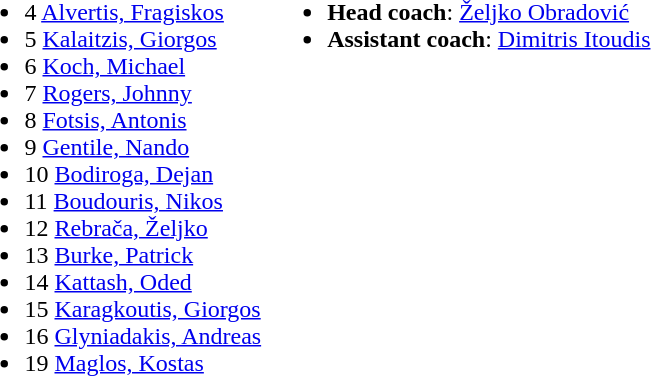<table>
<tr valign="top">
<td><br><ul><li>4  <a href='#'>Alvertis, Fragiskos</a></li><li>5  <a href='#'>Kalaitzis, Giorgos</a></li><li>6  <a href='#'>Koch, Michael</a></li><li>7  <a href='#'>Rogers, Johnny</a></li><li>8  <a href='#'>Fotsis, Antonis</a></li><li>9  <a href='#'>Gentile, Nando</a></li><li>10  <a href='#'>Bodiroga, Dejan</a></li><li>11  <a href='#'>Boudouris, Nikos</a></li><li>12  <a href='#'>Rebrača, Željko</a></li><li>13  <a href='#'>Burke, Patrick</a></li><li>14  <a href='#'>Kattash, Oded</a></li><li>15  <a href='#'>Karagkoutis, Giorgos</a></li><li>16  <a href='#'>Glyniadakis, Andreas</a></li><li>19  <a href='#'>Maglos, Kostas</a></li></ul></td>
<td><br><ul><li><strong>Head coach</strong>:  <a href='#'>Željko Obradović</a></li><li><strong>Assistant coach</strong>:  <a href='#'>Dimitris Itoudis</a></li></ul></td>
</tr>
</table>
